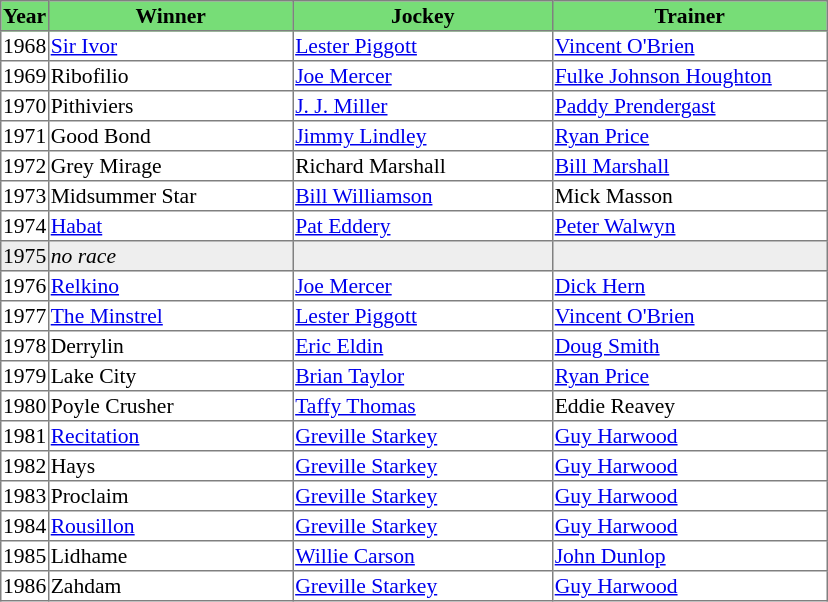<table class = "sortable" | border="1" style="border-collapse: collapse; font-size:90%">
<tr bgcolor="#77dd77" align="center">
<th>Year</th>
<th>Winner</th>
<th>Jockey</th>
<th>Trainer</th>
</tr>
<tr>
<td>1968</td>
<td width=160px><a href='#'>Sir Ivor</a></td>
<td width=170px><a href='#'>Lester Piggott</a></td>
<td width=180px><a href='#'>Vincent O'Brien</a></td>
</tr>
<tr>
<td>1969</td>
<td>Ribofilio</td>
<td><a href='#'>Joe Mercer</a></td>
<td><a href='#'>Fulke Johnson Houghton</a></td>
</tr>
<tr>
<td>1970</td>
<td>Pithiviers</td>
<td><a href='#'>J. J. Miller</a></td>
<td><a href='#'>Paddy Prendergast</a></td>
</tr>
<tr>
<td>1971</td>
<td>Good Bond</td>
<td><a href='#'>Jimmy Lindley</a></td>
<td><a href='#'>Ryan Price</a></td>
</tr>
<tr>
<td>1972</td>
<td>Grey Mirage</td>
<td>Richard Marshall</td>
<td><a href='#'>Bill Marshall</a></td>
</tr>
<tr>
<td>1973</td>
<td>Midsummer Star</td>
<td><a href='#'>Bill Williamson</a></td>
<td>Mick Masson</td>
</tr>
<tr>
<td>1974</td>
<td><a href='#'>Habat</a></td>
<td><a href='#'>Pat Eddery</a></td>
<td><a href='#'>Peter Walwyn</a></td>
</tr>
<tr bgcolor="#eeeeee">
<td>1975</td>
<td><em>no race</em></td>
<td></td>
<td></td>
</tr>
<tr>
<td>1976</td>
<td><a href='#'>Relkino</a></td>
<td><a href='#'>Joe Mercer</a></td>
<td><a href='#'>Dick Hern</a></td>
</tr>
<tr>
<td>1977</td>
<td><a href='#'>The Minstrel</a></td>
<td><a href='#'>Lester Piggott</a></td>
<td><a href='#'>Vincent O'Brien</a></td>
</tr>
<tr>
<td>1978</td>
<td>Derrylin</td>
<td><a href='#'>Eric Eldin</a></td>
<td><a href='#'>Doug Smith</a></td>
</tr>
<tr>
<td>1979</td>
<td>Lake City</td>
<td><a href='#'>Brian Taylor</a></td>
<td><a href='#'>Ryan Price</a></td>
</tr>
<tr>
<td>1980</td>
<td>Poyle Crusher</td>
<td><a href='#'>Taffy Thomas</a></td>
<td>Eddie Reavey</td>
</tr>
<tr>
<td>1981</td>
<td><a href='#'>Recitation</a></td>
<td><a href='#'>Greville Starkey</a></td>
<td><a href='#'>Guy Harwood</a></td>
</tr>
<tr>
<td>1982</td>
<td>Hays</td>
<td><a href='#'>Greville Starkey</a></td>
<td><a href='#'>Guy Harwood</a></td>
</tr>
<tr>
<td>1983</td>
<td>Proclaim</td>
<td><a href='#'>Greville Starkey</a></td>
<td><a href='#'>Guy Harwood</a></td>
</tr>
<tr>
<td>1984</td>
<td><a href='#'>Rousillon</a></td>
<td><a href='#'>Greville Starkey</a></td>
<td><a href='#'>Guy Harwood</a></td>
</tr>
<tr>
<td>1985</td>
<td>Lidhame</td>
<td><a href='#'>Willie Carson</a></td>
<td><a href='#'>John Dunlop</a></td>
</tr>
<tr>
<td>1986</td>
<td>Zahdam</td>
<td><a href='#'>Greville Starkey</a></td>
<td><a href='#'>Guy Harwood</a></td>
</tr>
</table>
